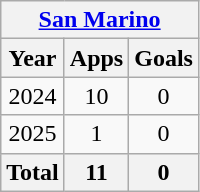<table class="wikitable" style="text-align:center">
<tr>
<th colspan=3><a href='#'>San Marino</a></th>
</tr>
<tr>
<th>Year</th>
<th>Apps</th>
<th>Goals</th>
</tr>
<tr>
<td>2024</td>
<td>10</td>
<td>0</td>
</tr>
<tr>
<td>2025</td>
<td>1</td>
<td>0</td>
</tr>
<tr>
<th>Total</th>
<th>11</th>
<th>0</th>
</tr>
</table>
